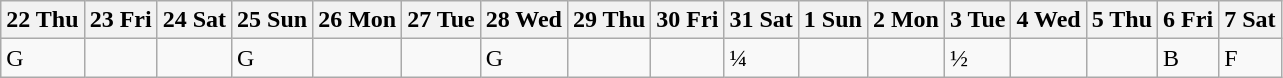<table class="wikitable olympic-schedule football">
<tr>
<th>22 Thu</th>
<th>23 Fri</th>
<th>24 Sat</th>
<th>25 Sun</th>
<th>26 Mon</th>
<th>27 Tue</th>
<th>28 Wed</th>
<th>29 Thu</th>
<th>30 Fri</th>
<th>31 Sat</th>
<th>1 Sun</th>
<th>2 Mon</th>
<th>3 Tue</th>
<th>4 Wed</th>
<th>5 Thu</th>
<th>6 Fri</th>
<th>7 Sat</th>
</tr>
<tr>
<td class="team-group">G</td>
<td></td>
<td></td>
<td class="team-group">G</td>
<td></td>
<td></td>
<td class="team-group">G</td>
<td></td>
<td></td>
<td class="team-qf">¼</td>
<td></td>
<td></td>
<td class="team-sf">½</td>
<td></td>
<td></td>
<td class="team-bronze">B</td>
<td class="team-final">F</td>
</tr>
</table>
